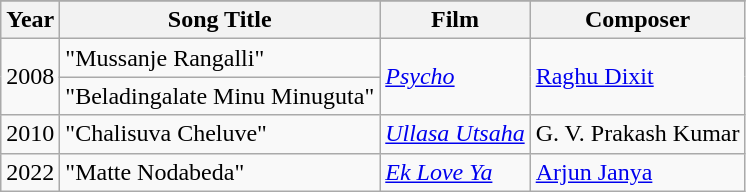<table class="wikitable sortable">
<tr style="background:#cfc; text-align:center;">
</tr>
<tr>
<th>Year</th>
<th>Song Title</th>
<th>Film</th>
<th>Composer</th>
</tr>
<tr>
<td rowspan="2">2008</td>
<td>"Mussanje Rangalli"</td>
<td rowspan="2"><em><a href='#'>Psycho</a></em></td>
<td rowspan="2"><a href='#'>Raghu Dixit</a></td>
</tr>
<tr>
<td>"Beladingalate Minu Minuguta"</td>
</tr>
<tr>
<td>2010</td>
<td>"Chalisuva Cheluve"</td>
<td><em><a href='#'>Ullasa Utsaha</a></em></td>
<td>G. V. Prakash Kumar</td>
</tr>
<tr>
<td>2022</td>
<td>"Matte Nodabeda"</td>
<td><em><a href='#'>Ek Love Ya</a></em></td>
<td><a href='#'>Arjun Janya</a></td>
</tr>
</table>
